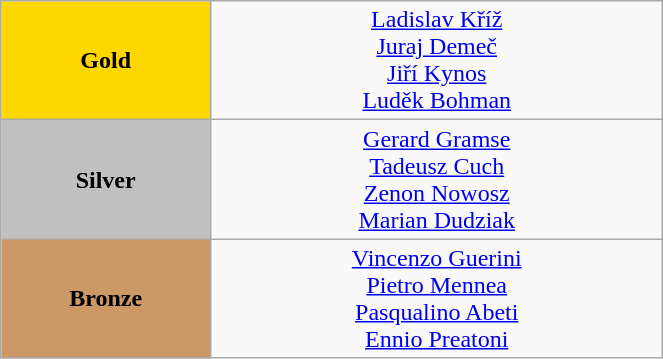<table class="wikitable" style="text-align:center; " width="35%">
<tr>
<td bgcolor="gold"><strong>Gold</strong></td>
<td><a href='#'>Ladislav Kříž</a><br><a href='#'>Juraj Demeč</a><br><a href='#'>Jiří Kynos</a><br><a href='#'>Luděk Bohman</a><br><small><em></em></small></td>
</tr>
<tr>
<td bgcolor="silver"><strong>Silver</strong></td>
<td><a href='#'>Gerard Gramse</a><br><a href='#'>Tadeusz Cuch</a><br><a href='#'>Zenon Nowosz</a><br><a href='#'>Marian Dudziak</a><br><small><em></em></small></td>
</tr>
<tr>
<td bgcolor="CC9966"><strong>Bronze</strong></td>
<td><a href='#'>Vincenzo Guerini</a><br><a href='#'>Pietro Mennea</a><br><a href='#'>Pasqualino Abeti</a><br><a href='#'>Ennio Preatoni</a><br><small><em></em></small></td>
</tr>
</table>
